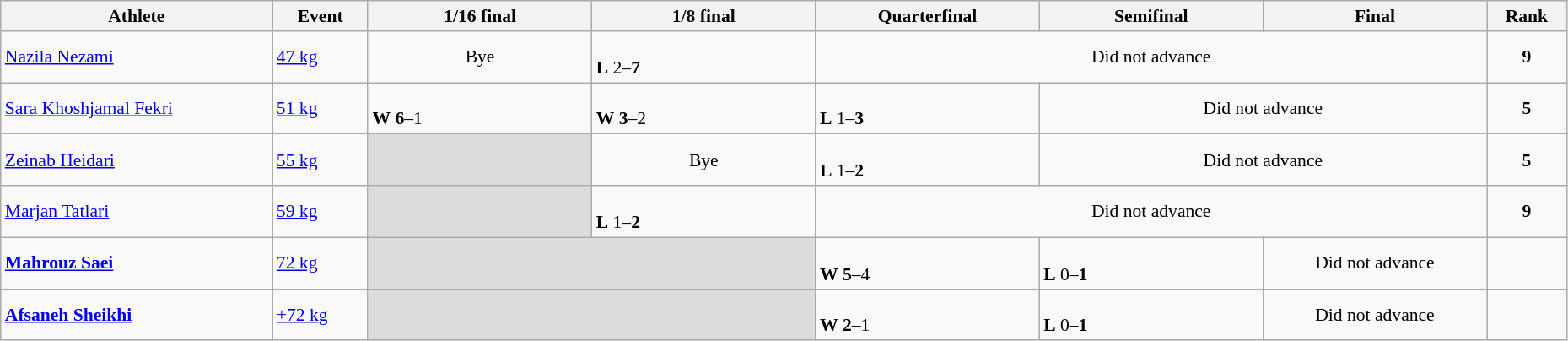<table class="wikitable" width="98%" style="text-align:left; font-size:90%">
<tr>
<th width="17%">Athlete</th>
<th width="6%">Event</th>
<th width="14%">1/16 final</th>
<th width="14%">1/8 final</th>
<th width="14%">Quarterfinal</th>
<th width="14%">Semifinal</th>
<th width="14%">Final</th>
<th width="5%">Rank</th>
</tr>
<tr>
<td><a href='#'>Nazila Nezami</a></td>
<td><a href='#'>47 kg</a></td>
<td align="center">Bye</td>
<td><br><strong>L</strong> 2–<strong>7</strong></td>
<td colspan="3" align=center>Did not advance</td>
<td align=center><strong>9</strong></td>
</tr>
<tr>
<td><a href='#'>Sara Khoshjamal Fekri</a></td>
<td><a href='#'>51 kg</a></td>
<td><br><strong>W</strong> <strong>6</strong>–1</td>
<td><br><strong>W</strong> <strong>3</strong>–2</td>
<td><br><strong>L</strong> 1–<strong>3</strong></td>
<td colspan="2" align=center>Did not advance</td>
<td align=center><strong>5</strong></td>
</tr>
<tr>
<td><a href='#'>Zeinab Heidari</a></td>
<td><a href='#'>55 kg</a></td>
<td bgcolor=#DCDCDC></td>
<td align="center">Bye</td>
<td><br><strong>L</strong> 1–<strong>2</strong></td>
<td colspan="2" align=center>Did not advance</td>
<td align=center><strong>5</strong></td>
</tr>
<tr>
<td><a href='#'>Marjan Tatlari</a></td>
<td><a href='#'>59 kg</a></td>
<td bgcolor=#DCDCDC></td>
<td><br><strong>L</strong> 1–<strong>2</strong></td>
<td colspan="3" align=center>Did not advance</td>
<td align=center><strong>9</strong></td>
</tr>
<tr>
<td><strong><a href='#'>Mahrouz Saei</a></strong></td>
<td><a href='#'>72 kg</a></td>
<td colspan=2 bgcolor=#DCDCDC></td>
<td><br><strong>W</strong> <strong>5</strong>–4</td>
<td><br><strong>L</strong> 0–<strong>1</strong></td>
<td align=center>Did not advance</td>
<td align=center></td>
</tr>
<tr>
<td><strong><a href='#'>Afsaneh Sheikhi</a></strong></td>
<td><a href='#'>+72 kg</a></td>
<td colspan=2 bgcolor=#DCDCDC></td>
<td><br><strong>W</strong> <strong>2</strong>–1</td>
<td><br><strong>L</strong> 0–<strong>1</strong></td>
<td align=center>Did not advance</td>
<td align=center></td>
</tr>
</table>
